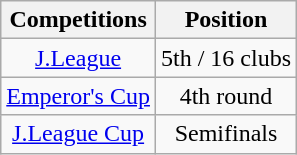<table class="wikitable" style="text-align:center;">
<tr>
<th>Competitions</th>
<th>Position</th>
</tr>
<tr>
<td><a href='#'>J.League</a></td>
<td>5th / 16 clubs</td>
</tr>
<tr>
<td><a href='#'>Emperor's Cup</a></td>
<td>4th round</td>
</tr>
<tr>
<td><a href='#'>J.League Cup</a></td>
<td>Semifinals</td>
</tr>
</table>
